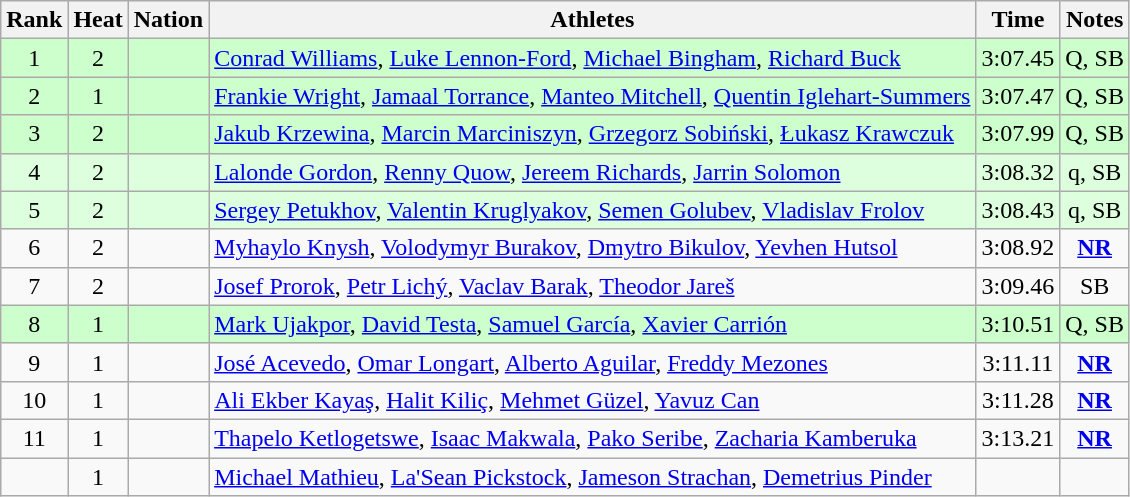<table class="wikitable sortable" style="text-align:center">
<tr>
<th>Rank</th>
<th>Heat</th>
<th>Nation</th>
<th>Athletes</th>
<th>Time</th>
<th>Notes</th>
</tr>
<tr bgcolor=ccffcc>
<td>1</td>
<td>2</td>
<td align=left></td>
<td align=left><a href='#'>Conrad Williams</a>, <a href='#'>Luke Lennon-Ford</a>, <a href='#'>Michael Bingham</a>, <a href='#'>Richard Buck</a></td>
<td>3:07.45</td>
<td>Q, SB</td>
</tr>
<tr bgcolor=ccffcc>
<td>2</td>
<td>1</td>
<td align=left></td>
<td align=left><a href='#'>Frankie Wright</a>, <a href='#'>Jamaal Torrance</a>, <a href='#'>Manteo Mitchell</a>, <a href='#'>Quentin Iglehart-Summers</a></td>
<td>3:07.47</td>
<td>Q, SB</td>
</tr>
<tr bgcolor=ccffcc>
<td>3</td>
<td>2</td>
<td align=left></td>
<td align=left><a href='#'>Jakub Krzewina</a>, <a href='#'>Marcin Marciniszyn</a>, <a href='#'>Grzegorz Sobiński</a>, <a href='#'>Łukasz Krawczuk</a></td>
<td>3:07.99</td>
<td>Q, SB</td>
</tr>
<tr bgcolor=ddffdd>
<td>4</td>
<td>2</td>
<td align=left></td>
<td align=left><a href='#'>Lalonde Gordon</a>, <a href='#'>Renny Quow</a>, <a href='#'>Jereem Richards</a>, <a href='#'>Jarrin Solomon</a></td>
<td>3:08.32</td>
<td>q, SB</td>
</tr>
<tr bgcolor=ddffdd>
<td>5</td>
<td>2</td>
<td align=left></td>
<td align=left><a href='#'>Sergey Petukhov</a>, <a href='#'>Valentin Kruglyakov</a>, <a href='#'>Semen Golubev</a>, <a href='#'>Vladislav Frolov</a></td>
<td>3:08.43</td>
<td>q, SB</td>
</tr>
<tr>
<td>6</td>
<td>2</td>
<td align=left></td>
<td align=left><a href='#'>Myhaylo Knysh</a>, <a href='#'>Volodymyr Burakov</a>, <a href='#'>Dmytro Bikulov</a>, <a href='#'>Yevhen Hutsol</a></td>
<td>3:08.92</td>
<td><strong><a href='#'>NR</a></strong></td>
</tr>
<tr>
<td>7</td>
<td>2</td>
<td align=left></td>
<td align=left><a href='#'>Josef Prorok</a>, <a href='#'>Petr Lichý</a>, <a href='#'>Vaclav Barak</a>, <a href='#'>Theodor Jareš</a></td>
<td>3:09.46</td>
<td>SB</td>
</tr>
<tr bgcolor=ccffcc>
<td>8</td>
<td>1</td>
<td align=left></td>
<td align=left><a href='#'>Mark Ujakpor</a>, <a href='#'>David Testa</a>, <a href='#'>Samuel García</a>, <a href='#'>Xavier Carrión</a></td>
<td>3:10.51</td>
<td>Q, SB</td>
</tr>
<tr>
<td>9</td>
<td>1</td>
<td align=left></td>
<td align=left><a href='#'>José Acevedo</a>, <a href='#'>Omar Longart</a>, <a href='#'>Alberto Aguilar</a>, <a href='#'>Freddy Mezones</a></td>
<td>3:11.11</td>
<td><strong><a href='#'>NR</a></strong></td>
</tr>
<tr>
<td>10</td>
<td>1</td>
<td align=left></td>
<td align=left><a href='#'>Ali Ekber Kayaş</a>, <a href='#'>Halit Kiliç</a>, <a href='#'>Mehmet Güzel</a>, <a href='#'>Yavuz Can</a></td>
<td>3:11.28</td>
<td><strong><a href='#'>NR</a></strong></td>
</tr>
<tr>
<td>11</td>
<td>1</td>
<td align=left></td>
<td align=left><a href='#'>Thapelo Ketlogetswe</a>, <a href='#'>Isaac Makwala</a>, <a href='#'>Pako Seribe</a>, <a href='#'>Zacharia Kamberuka</a></td>
<td>3:13.21</td>
<td><strong><a href='#'>NR</a></strong></td>
</tr>
<tr>
<td></td>
<td>1</td>
<td align=left></td>
<td align=left><a href='#'>Michael Mathieu</a>, <a href='#'>La'Sean Pickstock</a>, <a href='#'>Jameson Strachan</a>, <a href='#'>Demetrius Pinder</a></td>
<td></td>
<td></td>
</tr>
</table>
